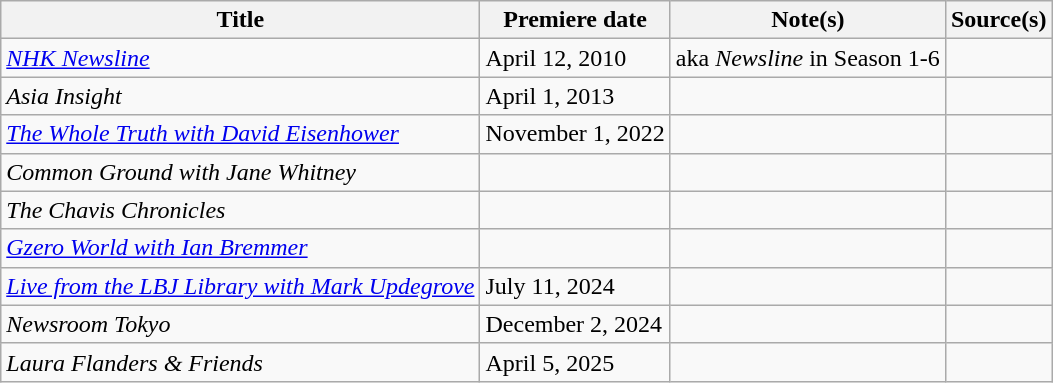<table class="wikitable sortable">
<tr>
<th>Title</th>
<th>Premiere date</th>
<th>Note(s)</th>
<th>Source(s)</th>
</tr>
<tr>
<td><em><a href='#'>NHK Newsline</a></em></td>
<td>April 12, 2010</td>
<td>aka <em>Newsline</em> in Season 1-6</td>
<td></td>
</tr>
<tr>
<td><em>Asia Insight</em></td>
<td>April 1, 2013</td>
<td></td>
<td></td>
</tr>
<tr>
<td><em><a href='#'>The Whole Truth with David Eisenhower</a></em></td>
<td>November 1, 2022</td>
<td></td>
<td></td>
</tr>
<tr>
<td><em>Common Ground with Jane Whitney</em></td>
<td></td>
<td></td>
<td></td>
</tr>
<tr>
<td><em>The Chavis Chronicles</em></td>
<td></td>
<td></td>
<td></td>
</tr>
<tr>
<td><em><a href='#'>Gzero World with Ian Bremmer</a></em></td>
<td></td>
<td></td>
<td></td>
</tr>
<tr>
<td><em><a href='#'>Live from the LBJ Library with Mark Updegrove</a></em></td>
<td>July 11, 2024</td>
<td></td>
<td></td>
</tr>
<tr>
<td><em>Newsroom Tokyo</em></td>
<td>December 2, 2024</td>
<td></td>
<td></td>
</tr>
<tr>
<td><em>Laura Flanders & Friends</em></td>
<td>April 5, 2025</td>
<td></td>
<td></td>
</tr>
</table>
